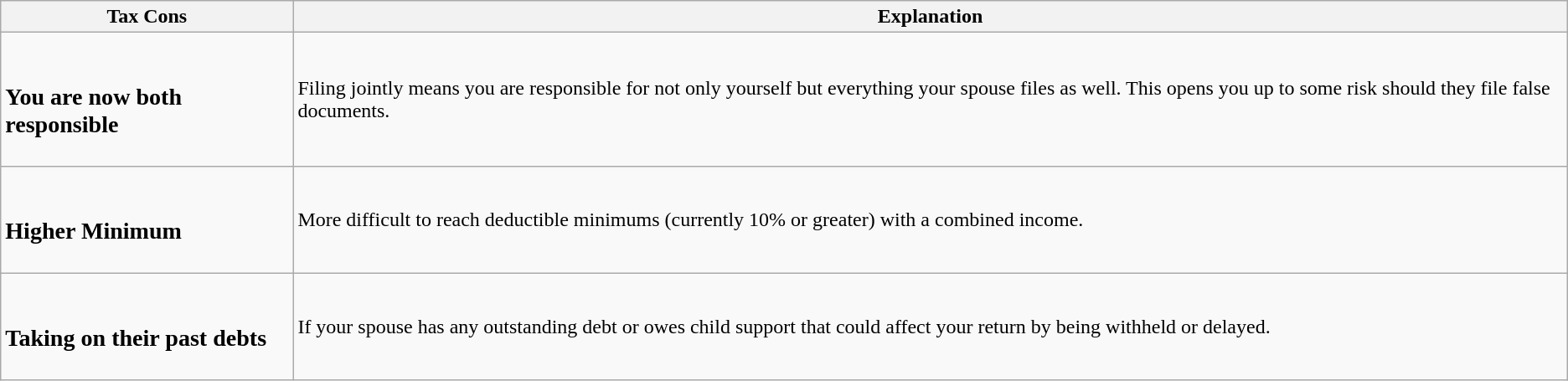<table class="wikitable">
<tr>
<th>Tax Cons</th>
<th>Explanation</th>
</tr>
<tr>
<td><br><h3>You are now both  responsible</h3></td>
<td>Filing jointly means you are responsible for not only yourself but everything your spouse files as well. This opens you up to some risk should they file false documents.</td>
</tr>
<tr>
<td><br><h3>Higher Minimum</h3></td>
<td>More difficult to reach deductible minimums (currently 10% or greater) with a combined income.</td>
</tr>
<tr>
<td><br><h3>Taking on their past debts</h3></td>
<td>If your spouse has any outstanding debt or owes child support that could affect your return by being withheld or delayed.</td>
</tr>
</table>
